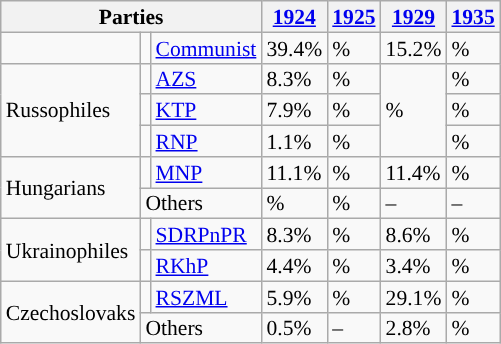<table class="wikitable unsortable" style="font-size:90%;line-height:14px;">
<tr>
<th colspan=3>Parties</th>
<th><a href='#'>1924</a></th>
<th><a href='#'>1925</a></th>
<th><a href='#'>1929</a></th>
<th><a href='#'>1935</a></th>
</tr>
<tr>
<td></td>
<td style="background:"></td>
<td><a href='#'>Communist</a></td>
<td>39.4%</td>
<td>%</td>
<td>15.2%</td>
<td>%</td>
</tr>
<tr>
<td rowspan=3>Russophiles</td>
<td style="background:"></td>
<td><a href='#'>AZS</a></td>
<td>8.3%</td>
<td>%</td>
<td rowspan=3>%</td>
<td>%</td>
</tr>
<tr>
<td style="background:"></td>
<td><a href='#'>KTP</a></td>
<td>7.9%</td>
<td>%</td>
<td>%</td>
</tr>
<tr>
<td style="background:"></td>
<td><a href='#'>RNP</a></td>
<td>1.1%</td>
<td>%</td>
<td>%</td>
</tr>
<tr>
<td rowspan=2>Hungarians</td>
<td style="background:"></td>
<td><a href='#'>MNP</a></td>
<td>11.1%</td>
<td>%</td>
<td>11.4%</td>
<td>%</td>
</tr>
<tr>
<td colspan=2>Others</td>
<td>%</td>
<td>%</td>
<td>–</td>
<td>–</td>
</tr>
<tr>
<td rowspan=2>Ukrainophiles</td>
<td style="background:"></td>
<td><a href='#'>SDRPnPR</a></td>
<td>8.3%</td>
<td>%</td>
<td>8.6%</td>
<td>%</td>
</tr>
<tr>
<td style="background:"></td>
<td><a href='#'>RKhP</a></td>
<td>4.4%</td>
<td>%</td>
<td>3.4%</td>
<td>%</td>
</tr>
<tr>
<td rowspan=2>Czechoslovaks</td>
<td style="background:"></td>
<td><a href='#'>RSZML</a></td>
<td>5.9%</td>
<td>%</td>
<td>29.1%</td>
<td>%</td>
</tr>
<tr>
<td colspan=2>Others</td>
<td>0.5%</td>
<td>–</td>
<td>2.8%</td>
<td>%</td>
</tr>
</table>
